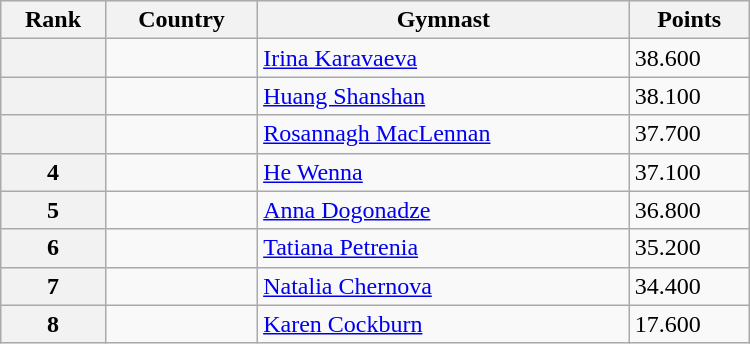<table class="wikitable" width=500>
<tr bgcolor="#efefef">
<th>Rank</th>
<th>Country</th>
<th>Gymnast</th>
<th>Points</th>
</tr>
<tr>
<th></th>
<td></td>
<td><a href='#'>Irina Karavaeva</a></td>
<td>38.600</td>
</tr>
<tr>
<th></th>
<td></td>
<td><a href='#'>Huang Shanshan</a></td>
<td>38.100</td>
</tr>
<tr>
<th></th>
<td></td>
<td><a href='#'>Rosannagh MacLennan</a></td>
<td>37.700</td>
</tr>
<tr>
<th>4</th>
<td></td>
<td><a href='#'>He Wenna</a></td>
<td>37.100</td>
</tr>
<tr>
<th>5</th>
<td></td>
<td><a href='#'>Anna Dogonadze</a></td>
<td>36.800</td>
</tr>
<tr>
<th>6</th>
<td></td>
<td><a href='#'>Tatiana Petrenia</a></td>
<td>35.200</td>
</tr>
<tr>
<th>7</th>
<td></td>
<td><a href='#'>Natalia Chernova</a></td>
<td>34.400</td>
</tr>
<tr>
<th>8</th>
<td></td>
<td><a href='#'>Karen Cockburn</a></td>
<td>17.600</td>
</tr>
</table>
